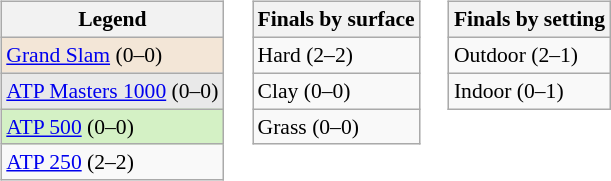<table>
<tr valign="top">
<td><br><table class="wikitable" style=font-size:90%>
<tr>
<th>Legend</th>
</tr>
<tr style="background:#f3e6d7;">
<td><a href='#'>Grand Slam</a> (0–0)</td>
</tr>
<tr style="background:#e9e9e9;">
<td><a href='#'>ATP Masters 1000</a> (0–0)</td>
</tr>
<tr style="background:#d4f1c5;">
<td><a href='#'>ATP 500</a> (0–0)</td>
</tr>
<tr>
<td><a href='#'>ATP 250</a> (2–2)</td>
</tr>
</table>
</td>
<td><br><table class="wikitable" style=font-size:90%>
<tr>
<th>Finals by surface</th>
</tr>
<tr>
<td>Hard (2–2)</td>
</tr>
<tr>
<td>Clay (0–0)</td>
</tr>
<tr>
<td>Grass (0–0)</td>
</tr>
</table>
</td>
<td><br><table class="wikitable" style=font-size:90%>
<tr>
<th>Finals by setting</th>
</tr>
<tr>
<td>Outdoor (2–1)</td>
</tr>
<tr>
<td>Indoor (0–1)</td>
</tr>
</table>
</td>
</tr>
</table>
